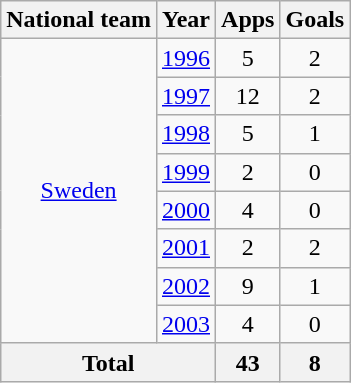<table class="wikitable" style="text-align:center">
<tr>
<th>National team</th>
<th>Year</th>
<th>Apps</th>
<th>Goals</th>
</tr>
<tr>
<td rowspan="8"><a href='#'>Sweden</a></td>
<td><a href='#'>1996</a></td>
<td>5</td>
<td>2</td>
</tr>
<tr>
<td><a href='#'>1997</a></td>
<td>12</td>
<td>2</td>
</tr>
<tr>
<td><a href='#'>1998</a></td>
<td>5</td>
<td>1</td>
</tr>
<tr>
<td><a href='#'>1999</a></td>
<td>2</td>
<td>0</td>
</tr>
<tr>
<td><a href='#'>2000</a></td>
<td>4</td>
<td>0</td>
</tr>
<tr>
<td><a href='#'>2001</a></td>
<td>2</td>
<td>2</td>
</tr>
<tr>
<td><a href='#'>2002</a></td>
<td>9</td>
<td>1</td>
</tr>
<tr>
<td><a href='#'>2003</a></td>
<td>4</td>
<td>0</td>
</tr>
<tr>
<th colspan="2">Total</th>
<th>43</th>
<th>8</th>
</tr>
</table>
